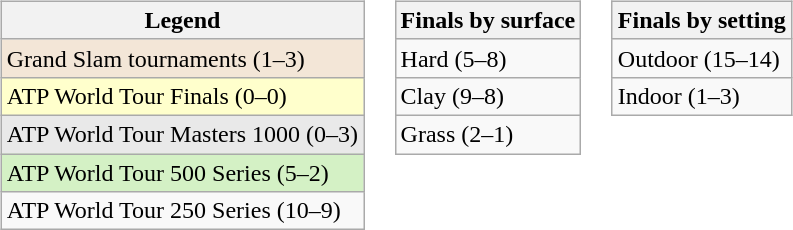<table>
<tr valign="top">
<td><br><table class="wikitable">
<tr>
<th>Legend</th>
</tr>
<tr style="background:#f3e6d7;">
<td>Grand Slam tournaments (1–3)</td>
</tr>
<tr style="background:#ffffcc;">
<td>ATP World Tour Finals (0–0)</td>
</tr>
<tr style="background:#e9e9e9;">
<td>ATP World Tour Masters 1000 (0–3)</td>
</tr>
<tr style="background:#d4f1c5;">
<td>ATP World Tour 500 Series (5–2)</td>
</tr>
<tr>
<td>ATP World Tour 250 Series (10–9)</td>
</tr>
</table>
</td>
<td><br><table class="wikitable">
<tr>
<th>Finals by surface</th>
</tr>
<tr>
<td>Hard (5–8)</td>
</tr>
<tr>
<td>Clay (9–8)</td>
</tr>
<tr>
<td>Grass (2–1)</td>
</tr>
</table>
</td>
<td><br><table class="wikitable">
<tr>
<th>Finals by setting</th>
</tr>
<tr>
<td>Outdoor (15–14)</td>
</tr>
<tr>
<td>Indoor (1–3)</td>
</tr>
</table>
</td>
</tr>
</table>
